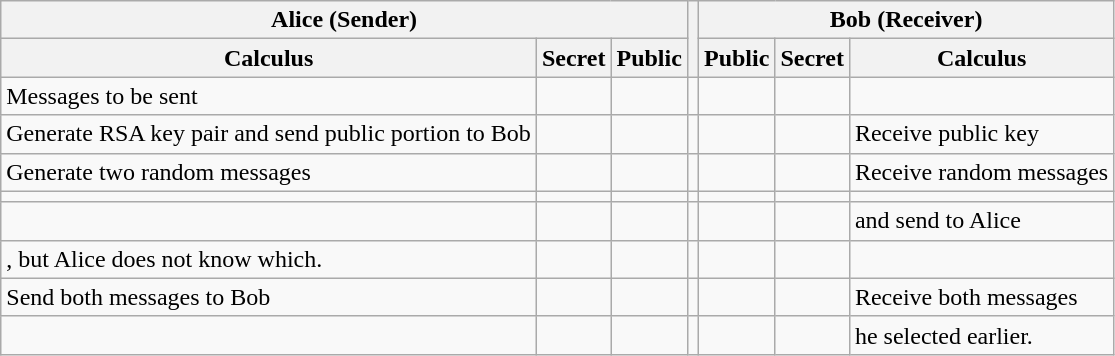<table class="wikitable">
<tr>
<th colspan=3>Alice (Sender)</th>
<th rowspan=2></th>
<th colspan=3>Bob (Receiver)</th>
</tr>
<tr>
<th>Calculus</th>
<th>Secret</th>
<th>Public</th>
<th>Public</th>
<th>Secret</th>
<th>Calculus</th>
</tr>
<tr>
<td>Messages to be sent</td>
<td></td>
<td></td>
<td></td>
<td></td>
<td></td>
<td></td>
</tr>
<tr>
<td>Generate RSA key pair and send public portion to Bob</td>
<td></td>
<td></td>
<td></td>
<td></td>
<td></td>
<td>Receive public key</td>
</tr>
<tr>
<td>Generate two random messages</td>
<td></td>
<td></td>
<td></td>
<td></td>
<td></td>
<td>Receive random messages</td>
</tr>
<tr>
<td></td>
<td></td>
<td></td>
<td></td>
<td></td>
<td></td>
<td></td>
</tr>
<tr>
<td></td>
<td></td>
<td></td>
<td></td>
<td></td>
<td></td>
<td> and send to Alice</td>
</tr>
<tr>
<td>, but Alice does not know which.</td>
<td></td>
<td></td>
<td></td>
<td></td>
<td></td>
<td></td>
</tr>
<tr>
<td>Send both messages to Bob</td>
<td></td>
<td></td>
<td></td>
<td></td>
<td></td>
<td>Receive both messages</td>
</tr>
<tr>
<td></td>
<td></td>
<td></td>
<td></td>
<td></td>
<td></td>
<td> he selected earlier.</td>
</tr>
</table>
